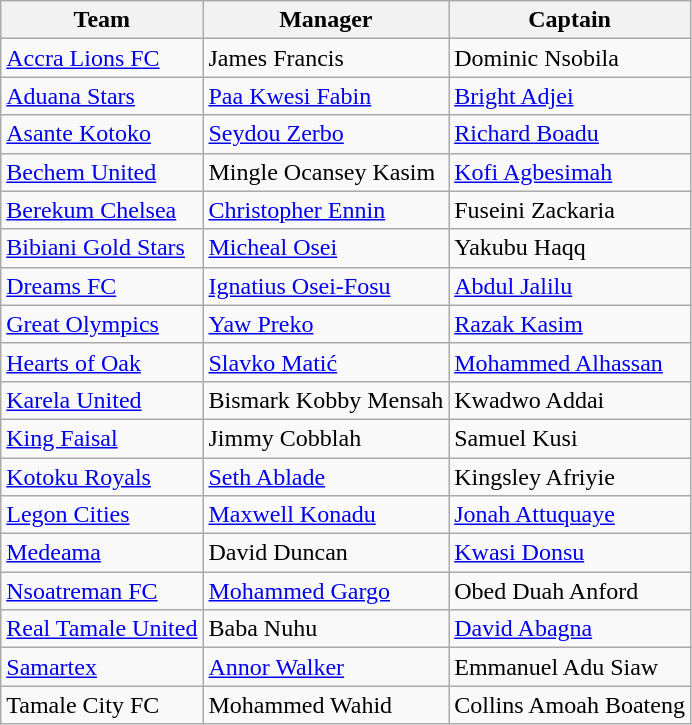<table class="wikitable">
<tr>
<th>Team</th>
<th>Manager</th>
<th>Captain</th>
</tr>
<tr>
<td><a href='#'>Accra Lions FC</a></td>
<td> James Francis</td>
<td> Dominic Nsobila</td>
</tr>
<tr>
<td><a href='#'>Aduana Stars</a></td>
<td> <a href='#'>Paa Kwesi Fabin</a></td>
<td> <a href='#'>Bright Adjei</a></td>
</tr>
<tr>
<td><a href='#'>Asante Kotoko</a></td>
<td> <a href='#'>Seydou Zerbo</a></td>
<td> <a href='#'>Richard Boadu</a></td>
</tr>
<tr>
<td><a href='#'>Bechem United</a></td>
<td> Mingle Ocansey Kasim</td>
<td> <a href='#'>Kofi Agbesimah</a></td>
</tr>
<tr>
<td><a href='#'>Berekum Chelsea</a></td>
<td> <a href='#'>Christopher Ennin</a></td>
<td> Fuseini Zackaria</td>
</tr>
<tr>
<td><a href='#'>Bibiani Gold Stars</a></td>
<td> <a href='#'>Micheal Osei</a></td>
<td> Yakubu Haqq</td>
</tr>
<tr>
<td><a href='#'>Dreams FC</a></td>
<td> <a href='#'>Ignatius Osei-Fosu</a></td>
<td> <a href='#'>Abdul Jalilu</a></td>
</tr>
<tr>
<td><a href='#'>Great Olympics</a></td>
<td> <a href='#'>Yaw Preko</a></td>
<td> <a href='#'>Razak Kasim</a></td>
</tr>
<tr>
<td><a href='#'>Hearts of Oak</a></td>
<td> <a href='#'>Slavko Matić</a></td>
<td> <a href='#'>Mohammed Alhassan</a></td>
</tr>
<tr>
<td><a href='#'>Karela United</a></td>
<td> Bismark Kobby Mensah</td>
<td> Kwadwo Addai</td>
</tr>
<tr>
<td><a href='#'>King Faisal</a></td>
<td> Jimmy Cobblah</td>
<td> Samuel Kusi</td>
</tr>
<tr>
<td><a href='#'>Kotoku Royals</a></td>
<td> <a href='#'>Seth Ablade</a></td>
<td> Kingsley Afriyie</td>
</tr>
<tr>
<td><a href='#'>Legon Cities</a></td>
<td> <a href='#'>Maxwell Konadu</a></td>
<td> <a href='#'>Jonah Attuquaye</a></td>
</tr>
<tr>
<td><a href='#'>Medeama</a></td>
<td> David Duncan</td>
<td> <a href='#'>Kwasi Donsu</a></td>
</tr>
<tr>
<td><a href='#'>Nsoatreman FC</a></td>
<td> <a href='#'>Mohammed Gargo</a></td>
<td> Obed Duah Anford</td>
</tr>
<tr>
<td><a href='#'>Real Tamale United</a></td>
<td> Baba Nuhu</td>
<td> <a href='#'>David Abagna</a></td>
</tr>
<tr>
<td><a href='#'>Samartex</a></td>
<td> <a href='#'>Annor Walker</a></td>
<td> Emmanuel Adu Siaw</td>
</tr>
<tr>
<td>Tamale City FC</td>
<td> Mohammed Wahid</td>
<td> Collins Amoah Boateng</td>
</tr>
</table>
